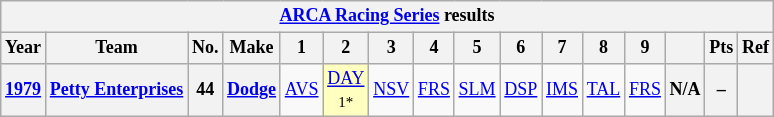<table class="wikitable" style="text-align:center; font-size:75%">
<tr>
<th colspan=45><a href='#'>ARCA Racing Series</a> results</th>
</tr>
<tr>
<th>Year</th>
<th>Team</th>
<th>No.</th>
<th>Make</th>
<th>1</th>
<th>2</th>
<th>3</th>
<th>4</th>
<th>5</th>
<th>6</th>
<th>7</th>
<th>8</th>
<th>9</th>
<th></th>
<th>Pts</th>
<th>Ref</th>
</tr>
<tr>
<th><a href='#'>1979</a></th>
<th><a href='#'>Petty Enterprises</a></th>
<th>44</th>
<th><a href='#'>Dodge</a></th>
<td><a href='#'>AVS</a></td>
<td style="background:#FFFFBF;"><a href='#'>DAY</a> <br><small>1*</small></td>
<td><a href='#'>NSV</a></td>
<td><a href='#'>FRS</a></td>
<td><a href='#'>SLM</a></td>
<td><a href='#'>DSP</a></td>
<td><a href='#'>IMS</a></td>
<td><a href='#'>TAL</a></td>
<td><a href='#'>FRS</a></td>
<th>N/A</th>
<th>–</th>
<th></th>
</tr>
</table>
